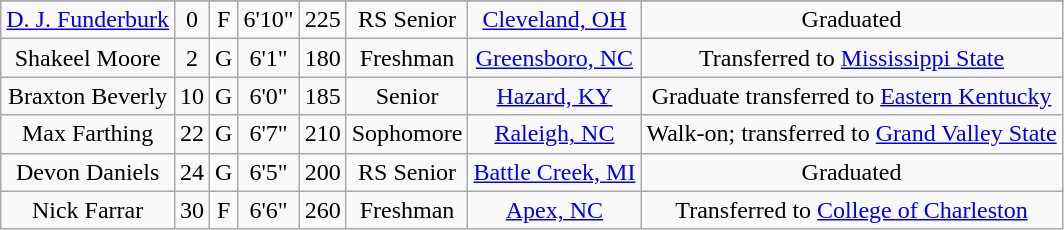<table class="wikitable sortable" border="1" style="text-align: center;">
<tr align=center>
</tr>
<tr>
<td><a href='#'>D. J. Funderburk</a></td>
<td>0</td>
<td>F</td>
<td>6'10"</td>
<td>225</td>
<td>RS Senior</td>
<td><a href='#'>Cleveland, OH</a></td>
<td>Graduated</td>
</tr>
<tr>
<td>Shakeel Moore</td>
<td>2</td>
<td>G</td>
<td>6'1"</td>
<td>180</td>
<td>Freshman</td>
<td><a href='#'>Greensboro, NC</a></td>
<td>Transferred to <a href='#'>Mississippi State</a></td>
</tr>
<tr>
<td>Braxton Beverly</td>
<td>10</td>
<td>G</td>
<td>6'0"</td>
<td>185</td>
<td>Senior</td>
<td><a href='#'>Hazard, KY</a></td>
<td>Graduate transferred to <a href='#'>Eastern Kentucky</a></td>
</tr>
<tr>
<td>Max Farthing</td>
<td>22</td>
<td>G</td>
<td>6'7"</td>
<td>210</td>
<td>Sophomore</td>
<td><a href='#'>Raleigh, NC</a></td>
<td>Walk-on; transferred to <a href='#'>Grand Valley State</a></td>
</tr>
<tr>
<td>Devon Daniels</td>
<td>24</td>
<td>G</td>
<td>6'5"</td>
<td>200</td>
<td>RS Senior</td>
<td><a href='#'>Battle Creek, MI</a></td>
<td>Graduated</td>
</tr>
<tr>
<td>Nick Farrar</td>
<td>30</td>
<td>F</td>
<td>6'6"</td>
<td>260</td>
<td>Freshman</td>
<td><a href='#'>Apex, NC</a></td>
<td>Transferred to <a href='#'>College of Charleston</a></td>
</tr>
</table>
